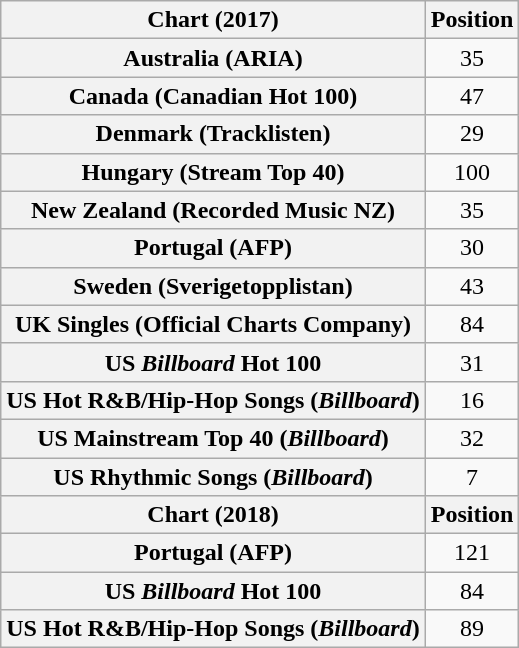<table class="wikitable sortable plainrowheaders" style="text-align:center">
<tr>
<th scope="col">Chart (2017)</th>
<th scope="col">Position</th>
</tr>
<tr>
<th scope="row">Australia (ARIA)</th>
<td>35</td>
</tr>
<tr>
<th scope="row">Canada (Canadian Hot 100)</th>
<td>47</td>
</tr>
<tr>
<th scope="row">Denmark (Tracklisten)</th>
<td>29</td>
</tr>
<tr>
<th scope="row">Hungary (Stream Top 40)</th>
<td>100</td>
</tr>
<tr>
<th scope="row">New Zealand (Recorded Music NZ)</th>
<td>35</td>
</tr>
<tr>
<th scope="row">Portugal (AFP)</th>
<td>30</td>
</tr>
<tr>
<th scope="row">Sweden (Sverigetopplistan)</th>
<td>43</td>
</tr>
<tr>
<th scope="row">UK Singles (Official Charts Company)</th>
<td>84</td>
</tr>
<tr>
<th scope="row">US <em>Billboard</em> Hot 100</th>
<td>31</td>
</tr>
<tr>
<th scope="row">US Hot R&B/Hip-Hop Songs (<em>Billboard</em>)</th>
<td>16</td>
</tr>
<tr>
<th scope="row">US Mainstream Top 40 (<em>Billboard</em>)</th>
<td>32</td>
</tr>
<tr>
<th scope="row">US Rhythmic Songs (<em>Billboard</em>)</th>
<td>7</td>
</tr>
<tr>
<th scope="col">Chart (2018)</th>
<th scope="col">Position</th>
</tr>
<tr>
<th scope="row">Portugal (AFP)</th>
<td>121</td>
</tr>
<tr>
<th scope="row">US <em>Billboard</em> Hot 100</th>
<td>84</td>
</tr>
<tr>
<th scope="row">US Hot R&B/Hip-Hop Songs (<em>Billboard</em>)</th>
<td>89</td>
</tr>
</table>
